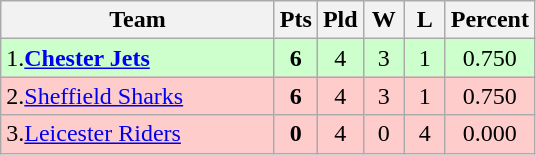<table class="wikitable" style="text-align: center;">
<tr>
<th style="width:175px;">Team</th>
<th style="width:20px;" abbr="Points">Pts</th>
<th style="width:20px;" abbr="Played">Pld</th>
<th style="width:20px;" abbr="Won">W</th>
<th style="width:20px;" abbr="Lost">L</th>
<th style="width:20px;" abbr="Percentage">Percent</th>
</tr>
<tr style="background:#cfc;">
<td style="text-align:left;">1.<strong><a href='#'>Chester Jets</a></strong></td>
<td><strong>6</strong></td>
<td>4</td>
<td>3</td>
<td>1</td>
<td>0.750</td>
</tr>
<tr style="background:#fcc;">
<td style="text-align:left;">2.<a href='#'>Sheffield Sharks</a></td>
<td><strong>6</strong></td>
<td>4</td>
<td>3</td>
<td>1</td>
<td>0.750</td>
</tr>
<tr style="background:#fcc;">
<td style="text-align:left;">3.<a href='#'>Leicester Riders</a></td>
<td><strong>0</strong></td>
<td>4</td>
<td>0</td>
<td>4</td>
<td>0.000</td>
</tr>
</table>
